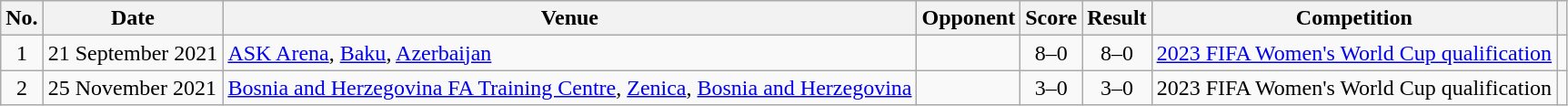<table class="wikitable sortable">
<tr>
<th scope="col">No.</th>
<th scope="col">Date</th>
<th scope="col">Venue</th>
<th scope="col">Opponent</th>
<th scope="col">Score</th>
<th scope="col">Result</th>
<th scope="col">Competition</th>
<th scope="col" class="unsortable"></th>
</tr>
<tr>
<td align="center">1</td>
<td>21 September 2021</td>
<td><a href='#'>ASK Arena</a>, <a href='#'>Baku</a>, <a href='#'>Azerbaijan</a></td>
<td></td>
<td align="center">8–0</td>
<td align="center">8–0</td>
<td><a href='#'>2023 FIFA Women's World Cup qualification</a></td>
<td></td>
</tr>
<tr>
<td align="center">2</td>
<td>25 November 2021</td>
<td><a href='#'>Bosnia and Herzegovina FA Training Centre</a>, <a href='#'>Zenica</a>, <a href='#'>Bosnia and Herzegovina</a></td>
<td></td>
<td align="center">3–0</td>
<td align="center">3–0</td>
<td>2023 FIFA Women's World Cup qualification</td>
<td></td>
</tr>
</table>
